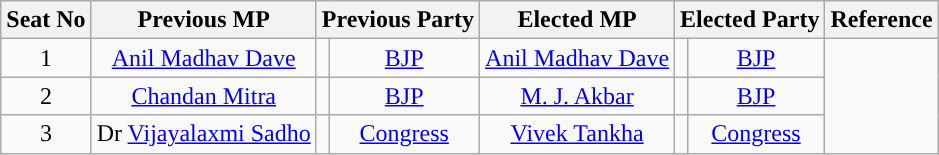<table class="wikitable">
<tr>
<th>Seat No</th>
<th>Previous MP</th>
<th colspan=2>Previous Party</th>
<th>Elected MP</th>
<th colspan=2>Elected Party</th>
<th>Reference</th>
</tr>
<tr style="text-align:center;">
<td>1</td>
<td><a href='#'>Anil Madhav Dave</a></td>
<td width="1px"></td>
<td><a href='#'>BJP</a></td>
<td><a href='#'>Anil Madhav Dave</a></td>
<td width="1px"></td>
<td><a href='#'>BJP</a></td>
<td rowspan=3></td>
</tr>
<tr style="text-align:center;">
<td>2</td>
<td><a href='#'>Chandan Mitra</a></td>
<td width="1px"></td>
<td><a href='#'>BJP</a></td>
<td><a href='#'>M. J. Akbar</a></td>
<td width="1px"></td>
<td><a href='#'>BJP</a></td>
</tr>
<tr style="text-align:center;">
<td>3</td>
<td>Dr <a href='#'>Vijayalaxmi Sadho</a></td>
<td width="1px"></td>
<td><a href='#'>Congress</a></td>
<td><a href='#'>Vivek Tankha</a></td>
<td width="1px"></td>
<td><a href='#'>Congress</a></td>
</tr>
</table>
